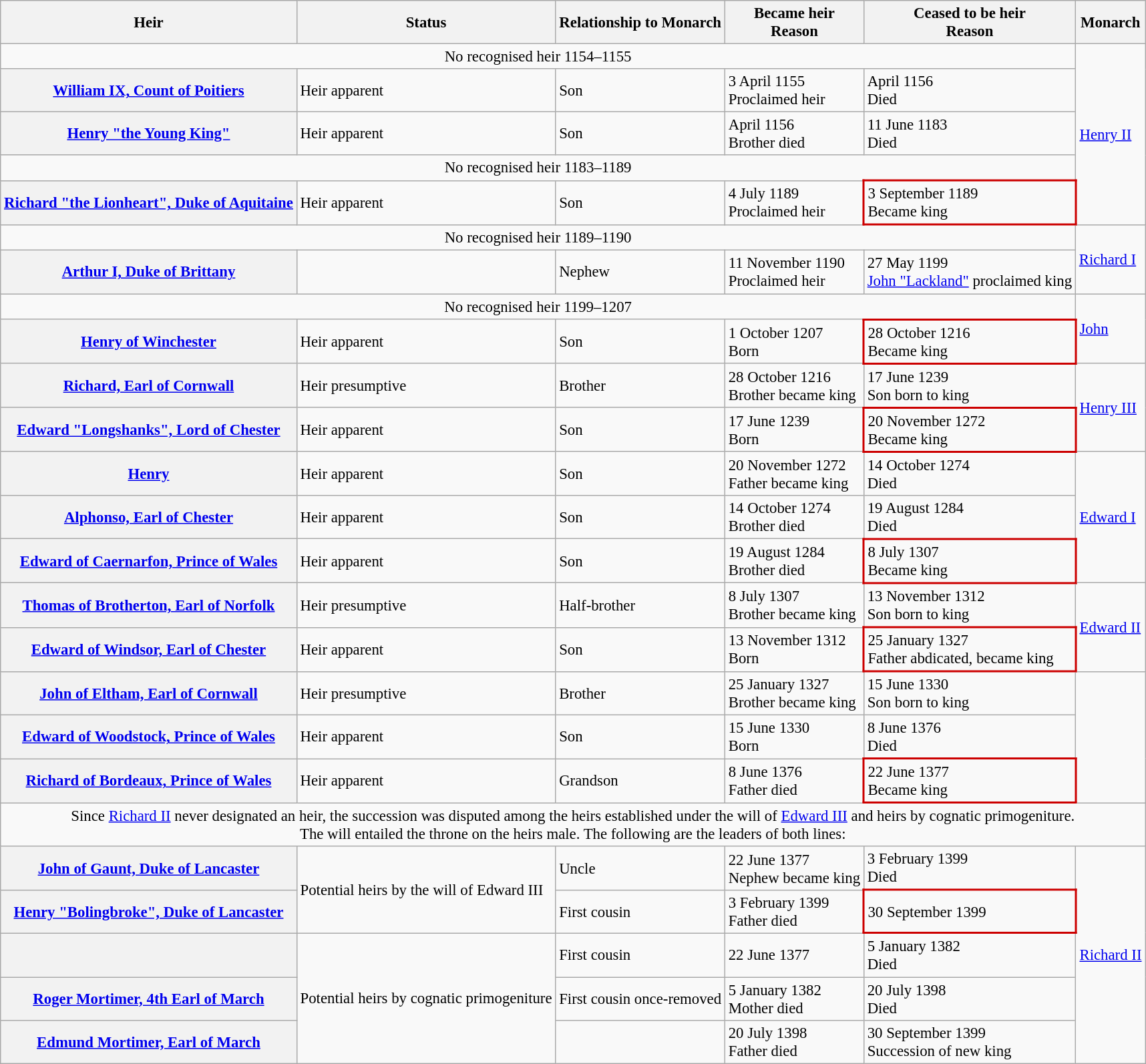<table class="wikitable" style="font-size:95%">
<tr>
<th>Heir</th>
<th>Status</th>
<th>Relationship to Monarch</th>
<th>Became heir<br>Reason</th>
<th>Ceased to be heir<br>Reason</th>
<th>Monarch</th>
</tr>
<tr>
<td colspan=5 style="text-align:center">No recognised heir 1154–1155</td>
<td rowspan=5><a href='#'>Henry II</a></td>
</tr>
<tr>
<th><a href='#'>William IX, Count of Poitiers</a></th>
<td>Heir apparent</td>
<td>Son</td>
<td>3 April 1155<br>Proclaimed heir</td>
<td>April 1156<br>Died</td>
</tr>
<tr>
<th><a href='#'>Henry "the Young King"</a></th>
<td>Heir apparent</td>
<td>Son</td>
<td>April 1156<br>Brother died</td>
<td>11 June 1183<br>Died</td>
</tr>
<tr>
<td colspan=5 style="text-align:center">No recognised heir 1183–1189</td>
</tr>
<tr>
<th><a href='#'>Richard "the Lionheart", Duke of Aquitaine</a></th>
<td>Heir apparent</td>
<td>Son</td>
<td>4 July 1189<br>Proclaimed heir</td>
<td style="border-width:2px; border-color:#CC0000">3 September 1189<br>Became king</td>
</tr>
<tr>
<td colspan=5 style="text-align:center">No recognised heir 1189–1190</td>
<td rowspan=2><a href='#'>Richard I</a></td>
</tr>
<tr>
<th><a href='#'>Arthur I, Duke of Brittany</a></th>
<td></td>
<td>Nephew</td>
<td>11 November 1190<br>Proclaimed heir</td>
<td>27 May 1199<br><a href='#'>John "Lackland"</a> proclaimed king</td>
</tr>
<tr>
<td colspan=5 style="text-align:center">No recognised heir 1199–1207</td>
<td rowspan=2><a href='#'>John</a></td>
</tr>
<tr>
<th><a href='#'>Henry of Winchester</a></th>
<td>Heir apparent</td>
<td>Son</td>
<td>1 October 1207<br>Born</td>
<td style="border-width:2px; border-color:#CC0000">28 October 1216<br>Became king</td>
</tr>
<tr>
<th><a href='#'>Richard, Earl of Cornwall</a></th>
<td>Heir presumptive</td>
<td>Brother</td>
<td>28 October 1216<br>Brother became king</td>
<td>17 June 1239<br>Son born to king</td>
<td rowspan=2><a href='#'>Henry III</a></td>
</tr>
<tr>
<th><a href='#'>Edward "Longshanks", Lord of Chester</a></th>
<td>Heir apparent</td>
<td>Son</td>
<td>17 June 1239<br>Born</td>
<td style="border-width:2px; border-color:#CC0000">20 November 1272<br>Became king</td>
</tr>
<tr>
<th><a href='#'>Henry</a></th>
<td>Heir apparent</td>
<td>Son</td>
<td>20 November 1272<br>Father became king</td>
<td>14 October 1274<br>Died</td>
<td rowspan=3><a href='#'>Edward I</a></td>
</tr>
<tr>
<th><a href='#'>Alphonso, Earl of Chester</a></th>
<td>Heir apparent</td>
<td>Son</td>
<td>14 October 1274<br>Brother died</td>
<td>19 August 1284<br>Died</td>
</tr>
<tr>
<th><a href='#'>Edward of Caernarfon, Prince of Wales</a></th>
<td>Heir apparent</td>
<td>Son</td>
<td>19 August 1284<br>Brother died</td>
<td style="border-width:2px; border-color:#CC0000">8 July 1307<br>Became king</td>
</tr>
<tr>
<th><a href='#'>Thomas of Brotherton, Earl of Norfolk</a></th>
<td>Heir presumptive</td>
<td>Half-brother</td>
<td>8 July 1307<br>Brother became king</td>
<td>13 November 1312<br>Son born to king</td>
<td rowspan=2><a href='#'>Edward II</a></td>
</tr>
<tr>
<th><a href='#'>Edward of Windsor, Earl of Chester</a></th>
<td>Heir apparent</td>
<td>Son</td>
<td>13 November 1312<br>Born</td>
<td style="border-width:2px; border-color:#CC0000">25 January 1327<br>Father abdicated, became king</td>
</tr>
<tr>
<th><a href='#'>John of Eltham, Earl of Cornwall</a></th>
<td>Heir presumptive</td>
<td>Brother</td>
<td>25 January 1327<br>Brother became king</td>
<td>15 June 1330<br>Son born to king</td>
<td rowspan=3></td>
</tr>
<tr>
<th><a href='#'>Edward of Woodstock, Prince of Wales</a></th>
<td>Heir apparent</td>
<td>Son</td>
<td>15 June 1330<br>Born</td>
<td>8 June 1376<br>Died</td>
</tr>
<tr>
<th><a href='#'>Richard of Bordeaux, Prince of Wales</a></th>
<td>Heir apparent</td>
<td>Grandson</td>
<td>8 June 1376<br>Father died</td>
<td style="border-width:2px; border-color:#CC0000">22 June 1377<br>Became king</td>
</tr>
<tr>
<td colspan=7 style="text-align:center">Since <a href='#'>Richard II</a> never designated an heir, the succession was disputed among the heirs established under the will of <a href='#'>Edward III</a> and heirs by cognatic primogeniture.<br>The will entailed the throne on the heirs male. The following are the leaders of both lines:</td>
</tr>
<tr>
<th><a href='#'>John of Gaunt, Duke of Lancaster</a></th>
<td rowspan=2>Potential heirs by the will of Edward III</td>
<td>Uncle</td>
<td>22 June 1377<br>Nephew became king</td>
<td>3 February 1399<br>Died</td>
<td rowspan=5><a href='#'>Richard II</a></td>
</tr>
<tr>
<th><a href='#'>Henry "Bolingbroke", Duke of Lancaster</a></th>
<td>First cousin</td>
<td>3 February 1399<br>Father died</td>
<td style="border-width:2px; border-color:#CC0000">30 September 1399<br></td>
</tr>
<tr>
<th></th>
<td rowspan=3>Potential heirs by cognatic primogeniture</td>
<td>First cousin</td>
<td>22 June 1377<br></td>
<td>5 January 1382<br>Died</td>
</tr>
<tr>
<th><a href='#'>Roger Mortimer, 4th Earl of March</a></th>
<td>First cousin once-removed</td>
<td>5 January 1382<br>Mother died</td>
<td>20 July 1398<br>Died</td>
</tr>
<tr>
<th><a href='#'>Edmund Mortimer, Earl of March</a></th>
<td></td>
<td>20 July 1398<br>Father died</td>
<td>30 September 1399<br>Succession of new king</td>
</tr>
</table>
